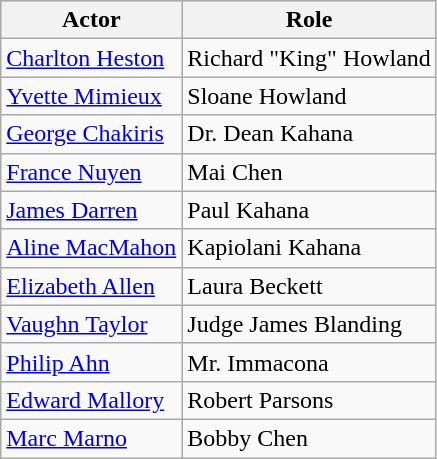<table class="wikitable">
<tr style="background:#CCCCCC;">
<th>Actor</th>
<th>Role</th>
</tr>
<tr>
<td><a href='#'>Charlton Heston</a></td>
<td>Richard "King" Howland</td>
</tr>
<tr>
<td><a href='#'>Yvette Mimieux</a></td>
<td>Sloane Howland</td>
</tr>
<tr>
<td><a href='#'>George Chakiris</a></td>
<td>Dr. Dean Kahana</td>
</tr>
<tr>
<td><a href='#'>France Nuyen</a></td>
<td>Mai Chen</td>
</tr>
<tr>
<td><a href='#'>James Darren</a></td>
<td>Paul Kahana</td>
</tr>
<tr>
<td><a href='#'>Aline MacMahon</a></td>
<td>Kapiolani Kahana</td>
</tr>
<tr>
<td><a href='#'>Elizabeth Allen</a></td>
<td>Laura Beckett</td>
</tr>
<tr>
<td><a href='#'>Vaughn Taylor</a></td>
<td>Judge James Blanding</td>
</tr>
<tr>
<td><a href='#'>Philip Ahn</a></td>
<td>Mr. Immacona</td>
</tr>
<tr>
<td><a href='#'>Edward Mallory</a></td>
<td>Robert Parsons</td>
</tr>
<tr>
<td><a href='#'>Marc Marno</a></td>
<td>Bobby Chen</td>
</tr>
</table>
